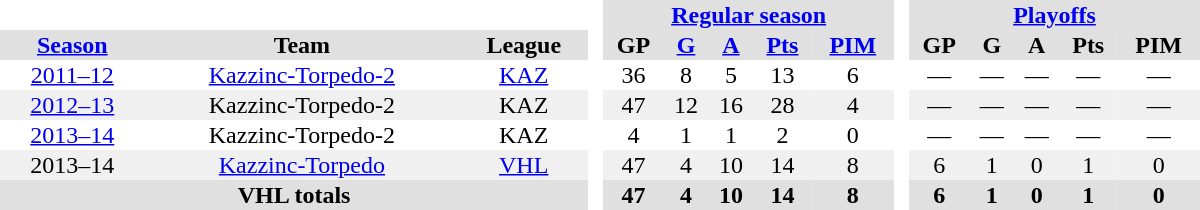<table border="0" cellpadding="1" cellspacing="0" style="text-align:center; width:50em">
<tr bgcolor="#e0e0e0">
<th colspan="3" bgcolor="#ffffff"> </th>
<th rowspan="99" bgcolor="#ffffff"> </th>
<th colspan="5"><a href='#'>Regular season</a></th>
<th rowspan="99" bgcolor="#ffffff"> </th>
<th colspan="5"><a href='#'>Playoffs</a></th>
</tr>
<tr bgcolor="#e0e0e0">
<th><a href='#'>Season</a></th>
<th>Team</th>
<th>League</th>
<th>GP</th>
<th><a href='#'>G</a></th>
<th><a href='#'>A</a></th>
<th><a href='#'>Pts</a></th>
<th><a href='#'>PIM</a></th>
<th>GP</th>
<th>G</th>
<th>A</th>
<th>Pts</th>
<th>PIM</th>
</tr>
<tr>
<td><a href='#'>2011–12</a></td>
<td><a href='#'>Kazzinc-Torpedo-2</a></td>
<td><a href='#'>KAZ</a></td>
<td>36</td>
<td>8</td>
<td>5</td>
<td>13</td>
<td>6</td>
<td>—</td>
<td>—</td>
<td>—</td>
<td>—</td>
<td>—</td>
</tr>
<tr bgcolor="#f0f0f0">
<td><a href='#'>2012–13</a></td>
<td>Kazzinc-Torpedo-2</td>
<td>KAZ</td>
<td>47</td>
<td>12</td>
<td>16</td>
<td>28</td>
<td>4</td>
<td>—</td>
<td>—</td>
<td>—</td>
<td>—</td>
<td>—</td>
</tr>
<tr>
<td><a href='#'>2013–14</a></td>
<td>Kazzinc-Torpedo-2</td>
<td>KAZ</td>
<td>4</td>
<td>1</td>
<td>1</td>
<td>2</td>
<td>0</td>
<td>—</td>
<td>—</td>
<td>—</td>
<td>—</td>
<td>—</td>
</tr>
<tr bgcolor="#f0f0f0">
<td>2013–14</td>
<td><a href='#'>Kazzinc-Torpedo</a></td>
<td><a href='#'>VHL</a></td>
<td>47</td>
<td>4</td>
<td>10</td>
<td>14</td>
<td>8</td>
<td>6</td>
<td>1</td>
<td>0</td>
<td>1</td>
<td>0</td>
</tr>
<tr style="background:#e0e0e0;">
<th colspan="3">VHL totals</th>
<th>47</th>
<th>4</th>
<th>10</th>
<th>14</th>
<th>8</th>
<th>6</th>
<th>1</th>
<th>0</th>
<th>1</th>
<th>0</th>
</tr>
</table>
